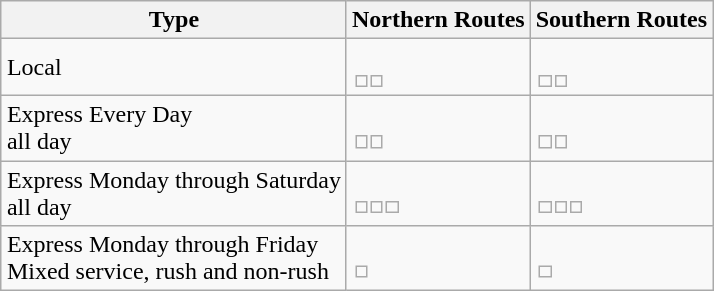<table class="wikitable" style="margin:1em auto;">
<tr>
<th>Type</th>
<th>Northern Routes</th>
<th>Southern Routes</th>
</tr>
<tr>
<td>Local</td>
<td><br><table style="border:0px;">
<tr>
<td></td>
<td></td>
</tr>
</table>
</td>
<td><br><table style="border:0px;">
<tr>
<td></td>
<td></td>
</tr>
</table>
</td>
</tr>
<tr>
<td>Express Every Day<br>all day</td>
<td><br><table style="border:0px;">
<tr>
<td></td>
<td></td>
</tr>
</table>
</td>
<td><br><table style="border:0px;">
<tr>
<td></td>
<td></td>
</tr>
</table>
</td>
</tr>
<tr>
<td>Express Monday through Saturday<br>all day</td>
<td><br><table style="border:0px;">
<tr>
<td></td>
<td></td>
<td></td>
</tr>
</table>
</td>
<td><br><table style="border:0px;">
<tr>
<td></td>
<td></td>
<td></td>
</tr>
</table>
</td>
</tr>
<tr>
<td>Express Monday through Friday<br>Mixed service, rush and non-rush</td>
<td><br><table style="border:0px;">
<tr>
<td></td>
</tr>
</table>
</td>
<td><br><table style="border:0px;">
<tr>
<td></td>
</tr>
</table>
</td>
</tr>
</table>
